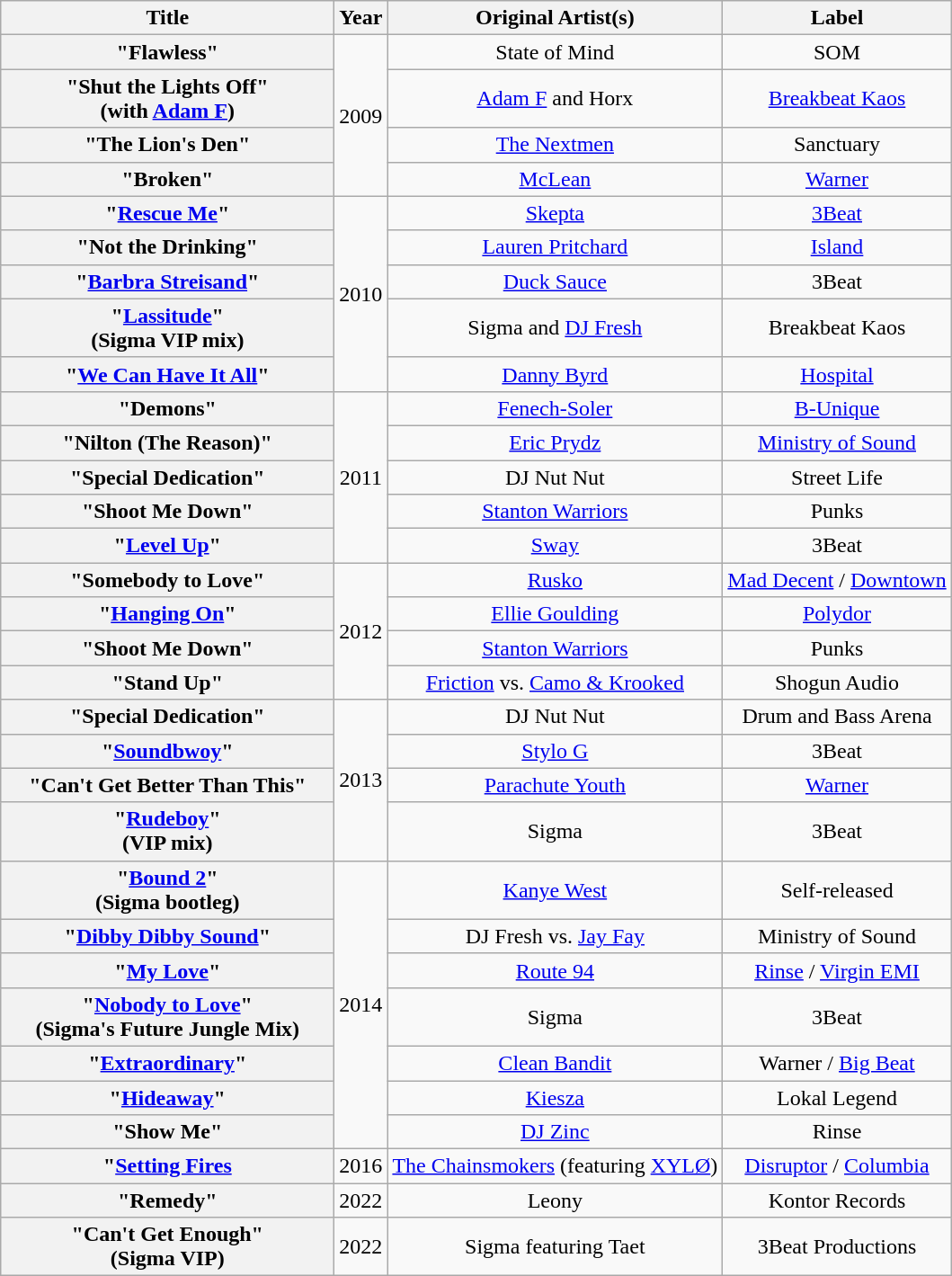<table class="wikitable plainrowheaders" style="text-align:center;">
<tr>
<th scope="col" style="width:15em;">Title</th>
<th scope="col" style="width:1em;">Year</th>
<th scope="col">Original Artist(s)</th>
<th scope="col">Label</th>
</tr>
<tr>
<th scope="row">"Flawless"</th>
<td rowspan="4">2009</td>
<td>State of Mind</td>
<td>SOM</td>
</tr>
<tr>
<th scope="row">"Shut the Lights Off"<br><span>(with <a href='#'>Adam F</a>)</span></th>
<td><a href='#'>Adam F</a> and Horx<br></td>
<td><a href='#'>Breakbeat Kaos</a></td>
</tr>
<tr>
<th scope="row">"The Lion's Den"</th>
<td><a href='#'>The Nextmen</a></td>
<td>Sanctuary</td>
</tr>
<tr>
<th scope="row">"Broken"</th>
<td><a href='#'>McLean</a></td>
<td><a href='#'>Warner</a></td>
</tr>
<tr>
<th scope="row">"<a href='#'>Rescue Me</a>"</th>
<td rowspan="5">2010</td>
<td><a href='#'>Skepta</a></td>
<td><a href='#'>3Beat</a></td>
</tr>
<tr>
<th scope="row">"Not the Drinking"</th>
<td><a href='#'>Lauren Pritchard</a></td>
<td><a href='#'>Island</a></td>
</tr>
<tr>
<th scope="row">"<a href='#'>Barbra Streisand</a>"</th>
<td><a href='#'>Duck Sauce</a></td>
<td>3Beat</td>
</tr>
<tr>
<th scope="row">"<a href='#'>Lassitude</a>"<br><span>(Sigma VIP mix)</span></th>
<td>Sigma and <a href='#'>DJ Fresh</a></td>
<td>Breakbeat Kaos</td>
</tr>
<tr>
<th scope="row">"<a href='#'>We Can Have It All</a>"</th>
<td><a href='#'>Danny Byrd</a></td>
<td><a href='#'>Hospital</a></td>
</tr>
<tr>
<th scope="row">"Demons"</th>
<td rowspan="5">2011</td>
<td><a href='#'>Fenech-Soler</a></td>
<td><a href='#'>B-Unique</a></td>
</tr>
<tr>
<th scope="row">"Nilton (The Reason)"</th>
<td><a href='#'>Eric Prydz</a></td>
<td><a href='#'>Ministry of Sound</a></td>
</tr>
<tr>
<th scope="row">"Special Dedication"</th>
<td>DJ Nut Nut</td>
<td>Street Life</td>
</tr>
<tr>
<th scope="row">"Shoot Me Down"</th>
<td><a href='#'>Stanton Warriors</a></td>
<td>Punks</td>
</tr>
<tr>
<th scope="row">"<a href='#'>Level Up</a>"</th>
<td><a href='#'>Sway</a><br></td>
<td>3Beat</td>
</tr>
<tr>
<th scope="row">"Somebody to Love"</th>
<td rowspan="4">2012</td>
<td><a href='#'>Rusko</a></td>
<td><a href='#'>Mad Decent</a> / <a href='#'>Downtown</a></td>
</tr>
<tr>
<th scope="row">"<a href='#'>Hanging On</a>"</th>
<td><a href='#'>Ellie Goulding</a></td>
<td><a href='#'>Polydor</a></td>
</tr>
<tr>
<th scope="row">"Shoot Me Down"</th>
<td><a href='#'>Stanton Warriors</a></td>
<td>Punks</td>
</tr>
<tr>
<th scope="row">"Stand Up"</th>
<td><a href='#'>Friction</a> vs. <a href='#'>Camo & Krooked</a><br></td>
<td>Shogun Audio</td>
</tr>
<tr>
<th scope="row">"Special Dedication"</th>
<td rowspan="4">2013</td>
<td>DJ Nut Nut</td>
<td>Drum and Bass Arena</td>
</tr>
<tr>
<th scope="row">"<a href='#'>Soundbwoy</a>"</th>
<td><a href='#'>Stylo G</a></td>
<td>3Beat</td>
</tr>
<tr>
<th scope="row">"Can't Get Better Than This"</th>
<td><a href='#'>Parachute Youth</a></td>
<td><a href='#'>Warner</a></td>
</tr>
<tr>
<th scope="row">"<a href='#'>Rudeboy</a>"<br><span>(VIP mix)</span></th>
<td>Sigma</td>
<td>3Beat</td>
</tr>
<tr>
<th scope="row">"<a href='#'>Bound 2</a>"<br><span>(Sigma bootleg)</span></th>
<td rowspan="7">2014</td>
<td><a href='#'>Kanye West</a></td>
<td>Self-released<br></td>
</tr>
<tr>
<th scope="row">"<a href='#'>Dibby Dibby Sound</a>"</th>
<td>DJ Fresh vs. <a href='#'>Jay Fay</a><br></td>
<td>Ministry of Sound</td>
</tr>
<tr>
<th scope="row">"<a href='#'>My Love</a>"</th>
<td><a href='#'>Route 94</a><br></td>
<td><a href='#'>Rinse</a> / <a href='#'>Virgin EMI</a></td>
</tr>
<tr>
<th scope="row">"<a href='#'>Nobody to Love</a>"<br><span>(Sigma's Future Jungle Mix)</span></th>
<td>Sigma</td>
<td>3Beat</td>
</tr>
<tr>
<th scope="row">"<a href='#'>Extraordinary</a>"</th>
<td><a href='#'>Clean Bandit</a><br></td>
<td>Warner / <a href='#'>Big Beat</a></td>
</tr>
<tr>
<th scope="row">"<a href='#'>Hideaway</a>"</th>
<td><a href='#'>Kiesza</a></td>
<td>Lokal Legend</td>
</tr>
<tr>
<th scope="row">"Show Me"</th>
<td><a href='#'>DJ Zinc</a></td>
<td>Rinse</td>
</tr>
<tr>
<th scope="row">"<a href='#'>Setting Fires</a></th>
<td>2016</td>
<td><a href='#'>The Chainsmokers</a> (featuring <a href='#'>XYLØ</a>)</td>
<td><a href='#'>Disruptor</a> / <a href='#'>Columbia</a></td>
</tr>
<tr>
<th scope="row">"Remedy" <br></th>
<td>2022</td>
<td>Leony</td>
<td>Kontor Records</td>
</tr>
<tr>
<th scope="row">"Can't Get Enough" <br><span>(Sigma VIP)</span></th>
<td>2022</td>
<td>Sigma featuring Taet</td>
<td>3Beat Productions</td>
</tr>
</table>
